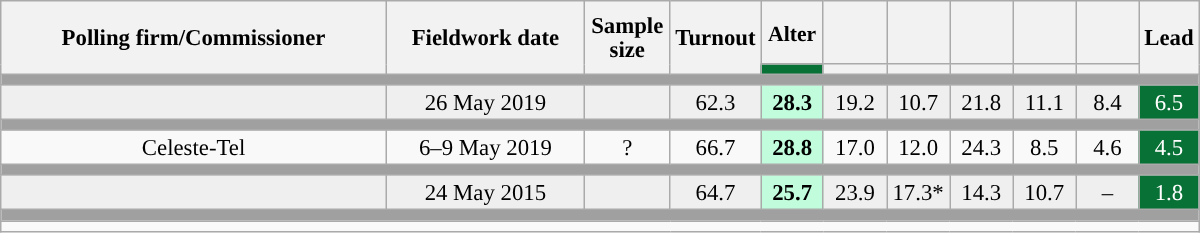<table class="wikitable collapsible collapsed" style="text-align:center; font-size:95%; line-height:16px;">
<tr style="height:42px;">
<th style="width:250px;" rowspan="2">Polling firm/Commissioner</th>
<th style="width:125px;" rowspan="2">Fieldwork date</th>
<th style="width:50px;" rowspan="2">Sample size</th>
<th style="width:45px;" rowspan="2">Turnout</th>
<th style="width:35px; font-size:95%;">Alter</th>
<th style="width:35px;"></th>
<th style="width:35px;"></th>
<th style="width:35px;"></th>
<th style="width:35px;"></th>
<th style="width:35px;"></th>
<th style="width:30px;" rowspan="2">Lead</th>
</tr>
<tr>
<th style="color:inherit;background:#087136;"></th>
<th style="color:inherit;background:"></th>
<th style="color:inherit;background:"></th>
<th style="color:inherit;background:"></th>
<th style="color:inherit;background:"></th>
<th style="color:inherit;background:"></th>
</tr>
<tr>
<td colspan="11" style="background:#A0A0A0"></td>
</tr>
<tr style="background:#EFEFEF;">
<td><strong></strong></td>
<td>26 May 2019</td>
<td></td>
<td>62.3</td>
<td style="background:#C1FDDC;"><strong>28.3</strong><br></td>
<td>19.2<br></td>
<td>10.7<br></td>
<td>21.8<br></td>
<td>11.1<br></td>
<td>8.4<br></td>
<td style="background:#087136; color:white;">6.5</td>
</tr>
<tr>
<td colspan="11" style="background:#A0A0A0"></td>
</tr>
<tr>
<td>Celeste-Tel</td>
<td>6–9 May 2019</td>
<td>?</td>
<td>66.7</td>
<td style="background:#C1FDDC;"><strong>28.8</strong><br></td>
<td>17.0<br></td>
<td>12.0<br></td>
<td>24.3<br></td>
<td>8.5<br></td>
<td>4.6<br></td>
<td style="background:#087136; color:white;">4.5</td>
</tr>
<tr>
<td colspan="11" style="background:#A0A0A0"></td>
</tr>
<tr style="background:#EFEFEF;">
<td><strong></strong></td>
<td>24 May 2015</td>
<td></td>
<td>64.7</td>
<td style="background:#C1FDDC;"><strong>25.7</strong><br></td>
<td>23.9<br></td>
<td>17.3*<br></td>
<td>14.3<br></td>
<td>10.7<br></td>
<td>–</td>
<td style="background:#087136; color:white;">1.8</td>
</tr>
<tr>
<td colspan="11" style="background:#A0A0A0"></td>
</tr>
<tr>
<td align="left" colspan="11"></td>
</tr>
</table>
